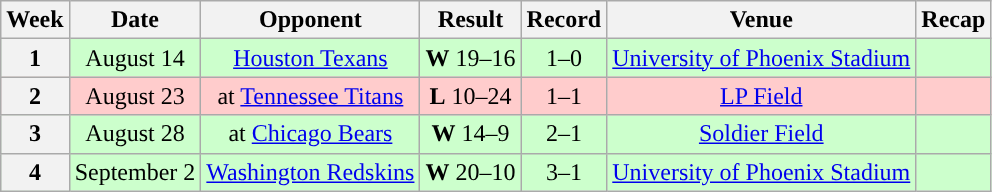<table class="wikitable" style="text-align:center">
<tr>
<th>Week</th>
<th>Date</th>
<th>Opponent</th>
<th>Result</th>
<th>Record</th>
<th>Venue</th>
<th>Recap</th>
</tr>
<tr style="background:#cfc;">
<th>1</th>
<td style="text-align:center;">August 14</td>
<td style="text-align:center;"><a href='#'>Houston Texans</a></td>
<td style="text-align:center;"><strong>W</strong> 19–16</td>
<td style="text-align:center;">1–0</td>
<td style="text-align:center;"><a href='#'>University of Phoenix Stadium</a></td>
<td style="text-align:center;"></td>
</tr>
<tr style="background:#fcc;">
<th>2</th>
<td style="text-align:center;">August 23</td>
<td style="text-align:center;">at <a href='#'>Tennessee Titans</a></td>
<td style="text-align:center;"><strong>L</strong> 10–24</td>
<td style="text-align:center;">1–1</td>
<td style="text-align:center;"><a href='#'>LP Field</a></td>
<td style="text-align:center;"></td>
</tr>
<tr style="background:#cfc;">
<th>3</th>
<td style="text-align:center;">August 28</td>
<td style="text-align:center;">at <a href='#'>Chicago Bears</a></td>
<td style="text-align:center;"><strong>W</strong> 14–9</td>
<td style="text-align:center;">2–1</td>
<td style="text-align:center;"><a href='#'>Soldier Field</a></td>
<td style="text-align:center;"></td>
</tr>
<tr style="background:#cfc;">
<th>4</th>
<td style="text-align:center;">September 2</td>
<td style="text-align:center;"><a href='#'>Washington Redskins</a></td>
<td style="text-align:center;"><strong>W</strong> 20–10</td>
<td style="text-align:center;">3–1</td>
<td style="text-align:center;"><a href='#'>University of Phoenix Stadium</a></td>
<td style="text-align:center;"></td>
</tr>
</table>
